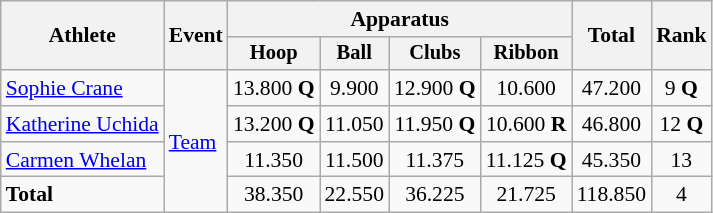<table class=wikitable style="font-size:90%">
<tr>
<th rowspan=2>Athlete</th>
<th rowspan=2>Event</th>
<th colspan=4>Apparatus</th>
<th rowspan=2>Total</th>
<th rowspan=2>Rank</th>
</tr>
<tr style="font-size:95%;">
<th>Hoop</th>
<th>Ball</th>
<th>Clubs</th>
<th>Ribbon</th>
</tr>
<tr align=center>
<td align=left><a href='#'>Sophie Crane</a></td>
<td align=left rowspan=4><a href='#'>Team</a></td>
<td>13.800	<strong>Q</strong></td>
<td>9.900</td>
<td>12.900	<strong>Q</strong></td>
<td>10.600</td>
<td>47.200</td>
<td>9 <strong>Q</strong></td>
</tr>
<tr align=center>
<td align=left><a href='#'>Katherine Uchida</a></td>
<td>13.200	 <strong>Q</strong></td>
<td>11.050</td>
<td>11.950	<strong>Q</strong></td>
<td>10.600	<strong>R</strong></td>
<td>46.800</td>
<td>12 <strong>Q</strong></td>
</tr>
<tr align=center>
<td align=left><a href='#'>Carmen Whelan</a></td>
<td>11.350</td>
<td>11.500</td>
<td>11.375</td>
<td>11.125	<strong>Q</strong></td>
<td>45.350</td>
<td>13</td>
</tr>
<tr align=center>
<td align=left><strong>Total</strong></td>
<td>38.350</td>
<td>22.550</td>
<td>36.225</td>
<td>21.725</td>
<td>118.850</td>
<td>4</td>
</tr>
</table>
